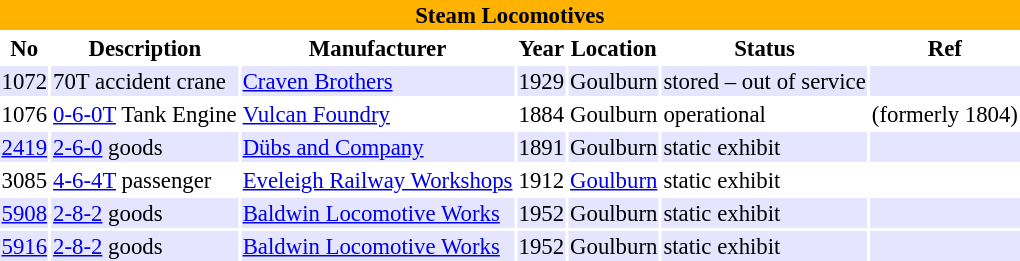<table class="toccolours" style="font-size:95%;">
<tr>
<th colspan="8" bgcolor="#ffb300">Steam Locomotives</th>
</tr>
<tr>
<th>No</th>
<th>Description</th>
<th>Manufacturer</th>
<th>Year</th>
<th>Location</th>
<th>Status</th>
<th>Ref</th>
</tr>
<tr style="background:#E5E5FF">
<td>1072</td>
<td>70T accident crane</td>
<td><a href='#'>Craven Brothers</a></td>
<td>1929</td>
<td>Goulburn</td>
<td>stored – out of service</td>
<td></td>
</tr>
<tr>
<td>1076</td>
<td><a href='#'>0-6-0T</a> Tank Engine</td>
<td><a href='#'>Vulcan Foundry</a></td>
<td>1884</td>
<td>Goulburn</td>
<td>operational</td>
<td>(formerly 1804)</td>
</tr>
<tr style="background:#E5E5FF">
<td><a href='#'>2419</a></td>
<td><a href='#'>2-6-0</a> goods</td>
<td><a href='#'>Dübs and Company</a></td>
<td>1891</td>
<td>Goulburn</td>
<td>static exhibit</td>
<td></td>
</tr>
<tr>
<td>3085</td>
<td><a href='#'>4-6-4T</a> passenger</td>
<td><a href='#'>Eveleigh Railway Workshops</a></td>
<td>1912</td>
<td><a href='#'>Goulburn</a></td>
<td>static exhibit</td>
<td></td>
</tr>
<tr style="background:#E5E5FF">
<td><a href='#'>5908</a></td>
<td><a href='#'>2-8-2</a> goods</td>
<td><a href='#'>Baldwin Locomotive Works</a></td>
<td>1952</td>
<td>Goulburn</td>
<td>static exhibit</td>
<td></td>
</tr>
<tr style="background:#E5E5FF">
<td><a href='#'>5916</a></td>
<td><a href='#'>2-8-2</a> goods</td>
<td><a href='#'>Baldwin Locomotive Works</a></td>
<td>1952</td>
<td>Goulburn</td>
<td>static exhibit</td>
<td></td>
</tr>
<tr>
</tr>
</table>
